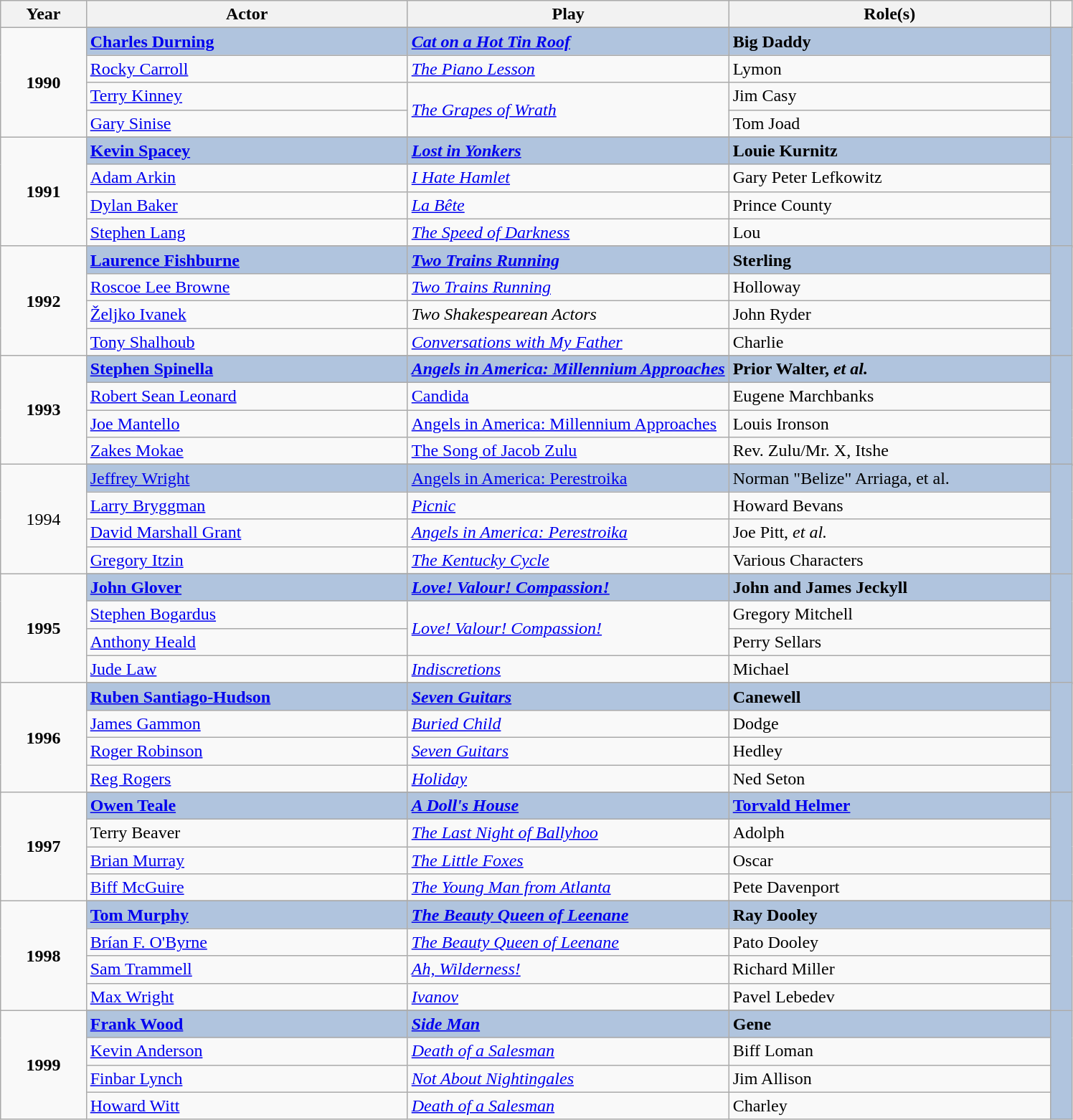<table class="wikitable sortable">
<tr>
<th scope="col" style="width:8%;">Year</th>
<th scope="col" style="width:30%;">Actor</th>
<th scope="col" style="width:30%;">Play</th>
<th scope="col" style="width:30%;">Role(s)</th>
<th scope="col" style="width:2%;" class="unsortable"></th>
</tr>
<tr>
<td rowspan="5" align="center"><strong>1990</strong> <br> </td>
</tr>
<tr style="background:#B0C4DE">
<td><strong><a href='#'>Charles Durning</a></strong></td>
<td><strong><em><a href='#'>Cat on a Hot Tin Roof</a></em></strong></td>
<td><strong>Big Daddy</strong></td>
<td rowspan="5" align="center"></td>
</tr>
<tr>
<td><a href='#'>Rocky Carroll</a></td>
<td><em><a href='#'>The Piano Lesson</a></em></td>
<td>Lymon</td>
</tr>
<tr>
<td><a href='#'>Terry Kinney</a></td>
<td rowspan="2"><em><a href='#'>The Grapes of Wrath</a></em></td>
<td>Jim Casy</td>
</tr>
<tr>
<td><a href='#'>Gary Sinise</a></td>
<td>Tom Joad</td>
</tr>
<tr>
<td rowspan="5" align="center"><strong>1991</strong> <br> </td>
</tr>
<tr style="background:#B0C4DE">
<td><strong><a href='#'>Kevin Spacey</a></strong></td>
<td><strong><em><a href='#'>Lost in Yonkers</a></em></strong></td>
<td><strong>Louie Kurnitz</strong></td>
<td rowspan="5" align="center"></td>
</tr>
<tr>
<td><a href='#'>Adam Arkin</a></td>
<td><em><a href='#'>I Hate Hamlet</a></em></td>
<td>Gary Peter Lefkowitz</td>
</tr>
<tr>
<td><a href='#'>Dylan Baker</a></td>
<td><em><a href='#'>La Bête</a></em></td>
<td>Prince County</td>
</tr>
<tr>
<td><a href='#'>Stephen Lang</a></td>
<td><em><a href='#'>The Speed of Darkness</a></em></td>
<td>Lou</td>
</tr>
<tr>
<td rowspan="5" align="center"><strong>1992</strong> <br> </td>
</tr>
<tr style="background:#B0C4DE">
<td><strong><a href='#'>Laurence Fishburne</a></strong></td>
<td><strong><em><a href='#'>Two Trains Running</a></em></strong></td>
<td><strong>Sterling</strong></td>
<td rowspan="5" align="center"></td>
</tr>
<tr>
<td><a href='#'>Roscoe Lee Browne</a></td>
<td><em><a href='#'>Two Trains Running</a></em></td>
<td>Holloway</td>
</tr>
<tr>
<td><a href='#'>Željko Ivanek</a></td>
<td><em>Two Shakespearean Actors</em></td>
<td>John Ryder</td>
</tr>
<tr>
<td><a href='#'>Tony Shalhoub</a></td>
<td><em><a href='#'>Conversations with My Father</a></em></td>
<td>Charlie</td>
</tr>
<tr>
<td rowspan="5" align="center"><strong>1993</strong> <br> </td>
</tr>
<tr style="background:#B0C4DE">
<td><strong><a href='#'>Stephen Spinella</a></strong></td>
<td><strong><em><a href='#'>Angels in America: Millennium Approaches</a></em></strong></td>
<td><strong>Prior Walter, <em>et al.<strong><em></td>
<td rowspan="5" align="center"></td>
</tr>
<tr>
<td><a href='#'>Robert Sean Leonard</a></td>
<td></em><a href='#'>Candida</a><em></td>
<td>Eugene Marchbanks</td>
</tr>
<tr>
<td><a href='#'>Joe Mantello</a></td>
<td></em><a href='#'>Angels in America: Millennium Approaches</a><em></td>
<td>Louis Ironson</td>
</tr>
<tr>
<td><a href='#'>Zakes Mokae</a></td>
<td></em><a href='#'>The Song of Jacob Zulu</a><em></td>
<td>Rev. Zulu/Mr. X, Itshe</td>
</tr>
<tr>
<td rowspan="5" align="center"></strong>1994<strong> <br> </td>
</tr>
<tr style="background:#B0C4DE">
<td></strong><a href='#'>Jeffrey Wright</a><strong></td>
<td></em></strong><a href='#'>Angels in America: Perestroika</a><strong><em></td>
<td></strong>Norman "Belize" Arriaga, </em>et al.</em></strong></td>
<td rowspan="5" align="center"></td>
</tr>
<tr>
<td><a href='#'>Larry Bryggman</a></td>
<td><em><a href='#'>Picnic</a></em></td>
<td>Howard Bevans</td>
</tr>
<tr>
<td><a href='#'>David Marshall Grant</a></td>
<td><em><a href='#'>Angels in America: Perestroika</a></em></td>
<td>Joe Pitt, <em>et al.</em></td>
</tr>
<tr>
<td><a href='#'>Gregory Itzin</a></td>
<td><em><a href='#'>The Kentucky Cycle</a></em></td>
<td>Various Characters</td>
</tr>
<tr>
<td rowspan="5" align="center"><strong>1995</strong> <br> </td>
</tr>
<tr style="background:#B0C4DE">
<td><strong><a href='#'>John Glover</a></strong></td>
<td><strong><em><a href='#'>Love! Valour! Compassion!</a></em></strong></td>
<td><strong>John and James Jeckyll</strong></td>
<td rowspan="5" align="center"></td>
</tr>
<tr>
<td><a href='#'>Stephen Bogardus</a></td>
<td rowspan="2"><em><a href='#'>Love! Valour! Compassion!</a></em></td>
<td>Gregory Mitchell</td>
</tr>
<tr>
<td><a href='#'>Anthony Heald</a></td>
<td>Perry Sellars</td>
</tr>
<tr>
<td><a href='#'>Jude Law</a></td>
<td><em><a href='#'>Indiscretions</a></em></td>
<td>Michael</td>
</tr>
<tr>
<td rowspan="5" align="center"><strong>1996</strong> <br> </td>
</tr>
<tr style="background:#B0C4DE">
<td><strong><a href='#'>Ruben Santiago-Hudson</a></strong></td>
<td><strong><em><a href='#'>Seven Guitars</a></em></strong></td>
<td><strong>Canewell</strong></td>
<td rowspan="5" align="center"></td>
</tr>
<tr>
<td><a href='#'>James Gammon</a></td>
<td><em><a href='#'>Buried Child</a></em></td>
<td>Dodge</td>
</tr>
<tr>
<td><a href='#'>Roger Robinson</a></td>
<td><em><a href='#'>Seven Guitars</a></em></td>
<td>Hedley</td>
</tr>
<tr>
<td><a href='#'>Reg Rogers</a></td>
<td><em><a href='#'>Holiday</a></em></td>
<td>Ned Seton</td>
</tr>
<tr>
<td rowspan="5" align="center"><strong>1997</strong> <br> </td>
</tr>
<tr style="background:#B0C4DE">
<td><strong><a href='#'>Owen Teale</a></strong></td>
<td><strong><em><a href='#'>A Doll's House</a></em></strong></td>
<td><strong><a href='#'>Torvald Helmer</a></strong></td>
<td rowspan="5" align="center"></td>
</tr>
<tr>
<td>Terry Beaver</td>
<td><em><a href='#'>The Last Night of Ballyhoo</a></em></td>
<td>Adolph</td>
</tr>
<tr>
<td><a href='#'>Brian Murray</a></td>
<td><em><a href='#'>The Little Foxes</a></em></td>
<td>Oscar</td>
</tr>
<tr>
<td><a href='#'>Biff McGuire</a></td>
<td><em><a href='#'>The Young Man from Atlanta</a></em></td>
<td>Pete Davenport</td>
</tr>
<tr>
<td rowspan="5" align="center"><strong>1998</strong> <br> </td>
</tr>
<tr style="background:#B0C4DE">
<td><strong><a href='#'>Tom Murphy</a></strong></td>
<td><strong><em><a href='#'>The Beauty Queen of Leenane</a></em></strong></td>
<td><strong>Ray Dooley</strong></td>
<td rowspan="5" align="center"></td>
</tr>
<tr>
<td><a href='#'>Brían F. O'Byrne</a></td>
<td><em><a href='#'>The Beauty Queen of Leenane</a></em></td>
<td>Pato Dooley</td>
</tr>
<tr>
<td><a href='#'>Sam Trammell</a></td>
<td><em><a href='#'>Ah, Wilderness!</a></em></td>
<td>Richard Miller</td>
</tr>
<tr>
<td><a href='#'>Max Wright</a></td>
<td><em><a href='#'>Ivanov</a></em></td>
<td>Pavel Lebedev</td>
</tr>
<tr>
<td rowspan="5" align="center"><strong>1999</strong> <br> </td>
</tr>
<tr style="background:#B0C4DE">
<td><strong><a href='#'>Frank Wood</a></strong></td>
<td><strong><em><a href='#'>Side Man</a></em></strong></td>
<td><strong>Gene</strong></td>
<td rowspan="5" align="center"></td>
</tr>
<tr>
<td><a href='#'>Kevin Anderson</a></td>
<td><em><a href='#'>Death of a Salesman</a></em></td>
<td>Biff Loman</td>
</tr>
<tr>
<td><a href='#'>Finbar Lynch</a></td>
<td><em><a href='#'>Not About Nightingales</a></em></td>
<td>Jim Allison</td>
</tr>
<tr>
<td><a href='#'>Howard Witt</a></td>
<td><em><a href='#'>Death of a Salesman</a></em></td>
<td>Charley</td>
</tr>
</table>
